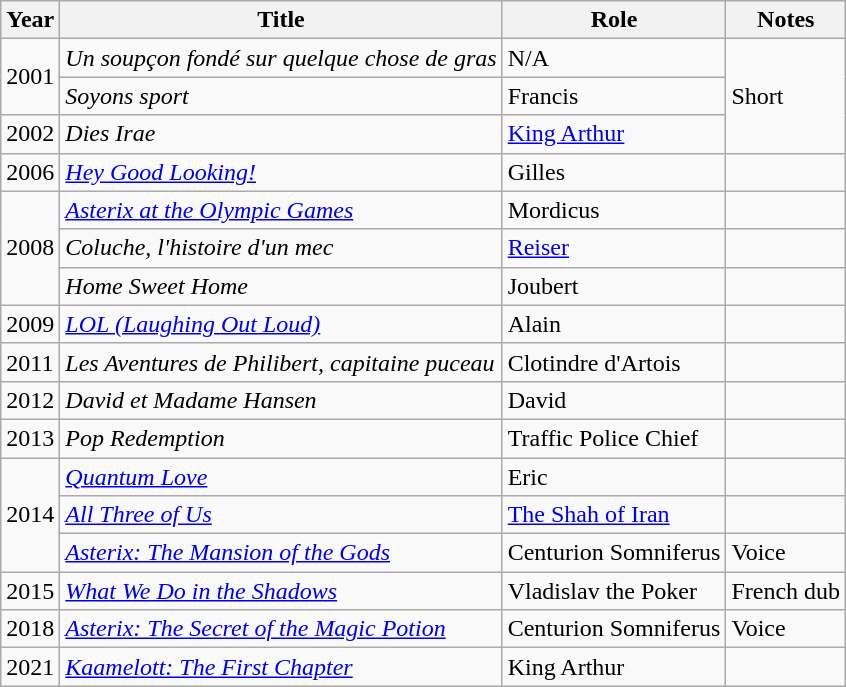<table class="wikitable">
<tr>
<th>Year</th>
<th>Title</th>
<th>Role</th>
<th>Notes</th>
</tr>
<tr>
<td rowspan="2">2001</td>
<td><em>Un soupçon fondé sur quelque chose de gras</em></td>
<td>N/A</td>
<td rowspan="3">Short</td>
</tr>
<tr>
<td><em>Soyons sport</em></td>
<td>Francis</td>
</tr>
<tr>
<td>2002</td>
<td><em>Dies Irae</em></td>
<td><a href='#'>King Arthur</a></td>
</tr>
<tr>
<td>2006</td>
<td><em><a href='#'>Hey Good Looking!</a></em></td>
<td>Gilles</td>
<td></td>
</tr>
<tr>
<td rowspan="3">2008</td>
<td><em><a href='#'>Asterix at the Olympic Games</a></em></td>
<td>Mordicus</td>
<td></td>
</tr>
<tr>
<td><em>Coluche, l'histoire d'un mec</em></td>
<td><a href='#'>Reiser</a></td>
<td></td>
</tr>
<tr>
<td><em>Home Sweet Home</em></td>
<td>Joubert</td>
<td></td>
</tr>
<tr>
<td>2009</td>
<td><em><a href='#'>LOL (Laughing Out Loud)</a></em></td>
<td>Alain</td>
<td></td>
</tr>
<tr>
<td>2011</td>
<td><em>Les Aventures de Philibert, capitaine puceau</em></td>
<td>Clotindre d'Artois</td>
<td></td>
</tr>
<tr>
<td>2012</td>
<td><em>David et Madame Hansen</em></td>
<td>David</td>
<td></td>
</tr>
<tr>
<td>2013</td>
<td><em>Pop Redemption</em></td>
<td>Traffic Police Chief</td>
<td></td>
</tr>
<tr>
<td rowspan="3">2014</td>
<td><em><a href='#'>Quantum Love</a></em></td>
<td>Eric</td>
<td></td>
</tr>
<tr>
<td><em><a href='#'>All Three of Us</a></em></td>
<td><a href='#'>The Shah of Iran</a></td>
<td></td>
</tr>
<tr>
<td><em><a href='#'>Asterix: The Mansion of the Gods</a></em></td>
<td>Centurion Somniferus</td>
<td>Voice</td>
</tr>
<tr>
<td>2015</td>
<td><em><a href='#'>What We Do in the Shadows</a></em></td>
<td>Vladislav the Poker</td>
<td>French dub</td>
</tr>
<tr>
<td>2018</td>
<td><em><a href='#'>Asterix: The Secret of the Magic Potion</a></em></td>
<td>Centurion Somniferus</td>
<td>Voice</td>
</tr>
<tr>
<td>2021</td>
<td><em><a href='#'>Kaamelott: The First Chapter</a></em></td>
<td>King Arthur</td>
<td></td>
</tr>
</table>
